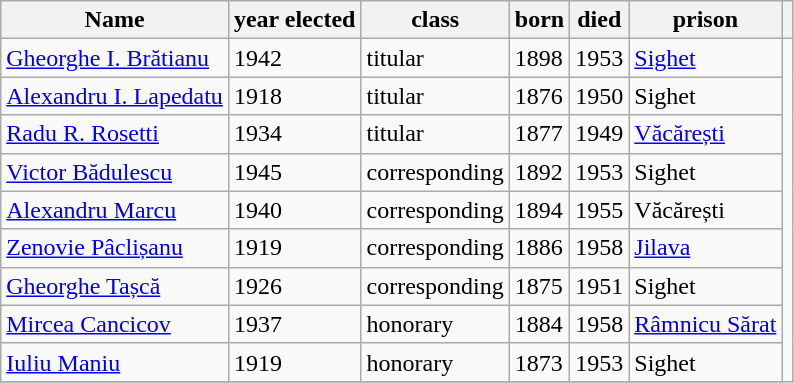<table class="wikitable sortable">
<tr>
<th>Name</th>
<th class="sortable">year elected</th>
<th>class</th>
<th>born</th>
<th>died</th>
<th>prison</th>
<th class="unsortable"></th>
</tr>
<tr>
<td><a href='#'>Gheorghe I. Brătianu</a></td>
<td>1942</td>
<td>titular</td>
<td>1898</td>
<td>1953</td>
<td><a href='#'>Sighet</a></td>
</tr>
<tr>
<td><a href='#'>Alexandru I. Lapedatu</a></td>
<td>1918</td>
<td>titular</td>
<td>1876</td>
<td>1950</td>
<td>Sighet</td>
</tr>
<tr>
<td><a href='#'>Radu R. Rosetti</a></td>
<td>1934</td>
<td>titular</td>
<td>1877</td>
<td>1949</td>
<td><a href='#'>Văcărești</a></td>
</tr>
<tr>
<td><a href='#'>Victor Bădulescu</a></td>
<td>1945</td>
<td>corresponding</td>
<td>1892</td>
<td>1953</td>
<td>Sighet</td>
</tr>
<tr>
<td><a href='#'>Alexandru Marcu</a></td>
<td>1940</td>
<td>corresponding</td>
<td>1894</td>
<td>1955</td>
<td>Văcărești</td>
</tr>
<tr>
<td><a href='#'>Zenovie Pâclișanu</a></td>
<td>1919</td>
<td>corresponding</td>
<td>1886</td>
<td>1958</td>
<td><a href='#'>Jilava</a></td>
</tr>
<tr>
<td><a href='#'>Gheorghe Tașcă</a></td>
<td>1926</td>
<td>corresponding</td>
<td>1875</td>
<td>1951</td>
<td>Sighet</td>
</tr>
<tr>
<td><a href='#'>Mircea Cancicov</a></td>
<td>1937</td>
<td>honorary</td>
<td>1884</td>
<td>1958</td>
<td><a href='#'>Râmnicu Sărat</a></td>
</tr>
<tr>
<td><a href='#'>Iuliu Maniu</a></td>
<td>1919</td>
<td>honorary</td>
<td>1873</td>
<td>1953</td>
<td>Sighet</td>
</tr>
<tr>
</tr>
</table>
